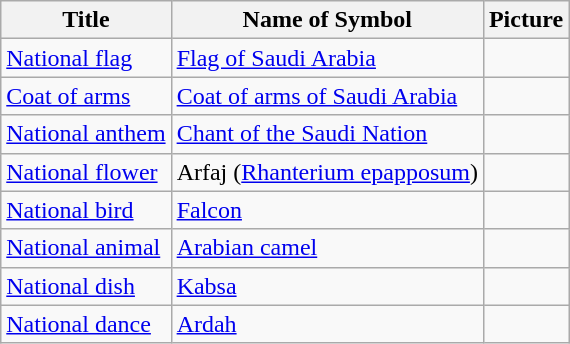<table class="wikitable">
<tr>
<th>Title</th>
<th>Name of Symbol</th>
<th>Picture</th>
</tr>
<tr>
<td><a href='#'>National flag</a></td>
<td><a href='#'>Flag of Saudi Arabia</a></td>
<td></td>
</tr>
<tr>
<td><a href='#'>Coat of arms</a></td>
<td><a href='#'>Coat of arms of Saudi Arabia</a></td>
<td></td>
</tr>
<tr>
<td><a href='#'>National anthem</a></td>
<td><a href='#'>Chant of the Saudi Nation</a></td>
<td></td>
</tr>
<tr>
<td><a href='#'>National flower</a></td>
<td>Arfaj (<a href='#'>Rhanterium epapposum</a>)</td>
<td></td>
</tr>
<tr>
<td><a href='#'>National bird</a></td>
<td><a href='#'>Falcon</a></td>
<td></td>
</tr>
<tr>
<td><a href='#'>National animal</a></td>
<td><a href='#'>Arabian camel</a></td>
<td></td>
</tr>
<tr>
<td><a href='#'>National dish</a></td>
<td><a href='#'>Kabsa</a></td>
<td></td>
</tr>
<tr>
<td><a href='#'>National dance</a></td>
<td><a href='#'>Ardah</a></td>
<td></td>
</tr>
</table>
